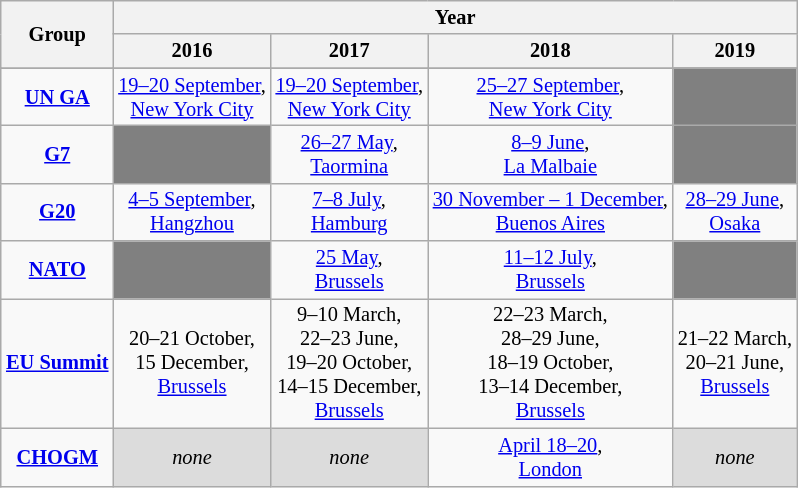<table class="wikitable" style="margin:1em auto; font-size:85%; text-align:center;">
<tr>
<th rowspan="2">Group</th>
<th colspan=4">Year</th>
</tr>
<tr>
<th>2016</th>
<th>2017</th>
<th>2018</th>
<th>2019</th>
</tr>
<tr>
</tr>
<tr>
<td><strong><a href='#'>UN GA</a></strong></td>
<td><a href='#'>19–20 September</a>,<br> <a href='#'>New York City</a></td>
<td><a href='#'>19–20 September</a>,<br> <a href='#'>New York City</a></td>
<td><a href='#'>25–27 September</a>,<br> <a href='#'>New York City</a></td>
<td style="background:grey;"></td>
</tr>
<tr>
<td><strong><a href='#'>G7</a></strong></td>
<td style="background:grey;"></td>
<td><a href='#'>26–27 May</a>,<br> <a href='#'>Taormina</a></td>
<td><a href='#'>8–9 June</a>,<br> <a href='#'>La Malbaie</a></td>
<td style="background:grey;"></td>
</tr>
<tr>
<td><strong><a href='#'>G20</a></strong></td>
<td><a href='#'>4–5 September</a>,<br> <a href='#'>Hangzhou</a></td>
<td><a href='#'>7–8 July</a>,<br> <a href='#'>Hamburg</a></td>
<td><a href='#'>30 November – 1 December</a>,<br> <a href='#'>Buenos Aires</a></td>
<td><a href='#'>28–29 June</a>,<br> <a href='#'>Osaka</a></td>
</tr>
<tr>
<td><strong><a href='#'>NATO</a></strong></td>
<td style="background:grey;"></td>
<td><a href='#'>25 May</a>,<br> <a href='#'>Brussels</a></td>
<td><a href='#'>11–12 July</a>,<br> <a href='#'>Brussels</a></td>
<td style="background:grey;"></td>
</tr>
<tr>
<td><strong><a href='#'>EU Summit</a></strong></td>
<td>20–21 October,<br>15 December,<br> <a href='#'>Brussels</a></td>
<td>9–10 March,<br>22–23 June,<br> 19–20 October,<br> 14–15 December,<br> <a href='#'>Brussels</a></td>
<td>22–23 March,<br>28–29 June,<br>18–19 October,<br>13–14 December,<br> <a href='#'>Brussels</a></td>
<td>21–22 March,<br>20–21 June,<br> <a href='#'>Brussels</a></td>
</tr>
<tr>
<td><strong><a href='#'>CHOGM</a></strong></td>
<td style="background:#dcdcdc;"><em>none</em></td>
<td style="background:#dcdcdc;"><em>none</em></td>
<td><a href='#'>April 18–20</a>,<br> <a href='#'>London</a></td>
<td style="background:#dcdcdc;"><em>none</em></td>
</tr>
</table>
